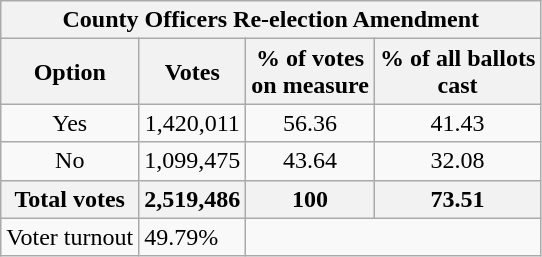<table class="wikitable">
<tr>
<th colspan=4 text align=center>County Officers Re-election Amendment</th>
</tr>
<tr>
<th>Option</th>
<th>Votes</th>
<th>% of votes<br>on measure</th>
<th>% of all ballots<br>cast</th>
</tr>
<tr>
<td text align=center>Yes</td>
<td text align=center>1,420,011</td>
<td text align=center>56.36</td>
<td text align=center>41.43</td>
</tr>
<tr>
<td text align=center>No</td>
<td text align=center>1,099,475</td>
<td text align=center>43.64</td>
<td text align=center>32.08</td>
</tr>
<tr>
<th text align=center>Total votes</th>
<th text align=center><strong>2,519,486</strong></th>
<th text align=center><strong>100</strong></th>
<th text align=center><strong>73.51</strong></th>
</tr>
<tr>
<td>Voter turnout</td>
<td>49.79%</td>
</tr>
</table>
